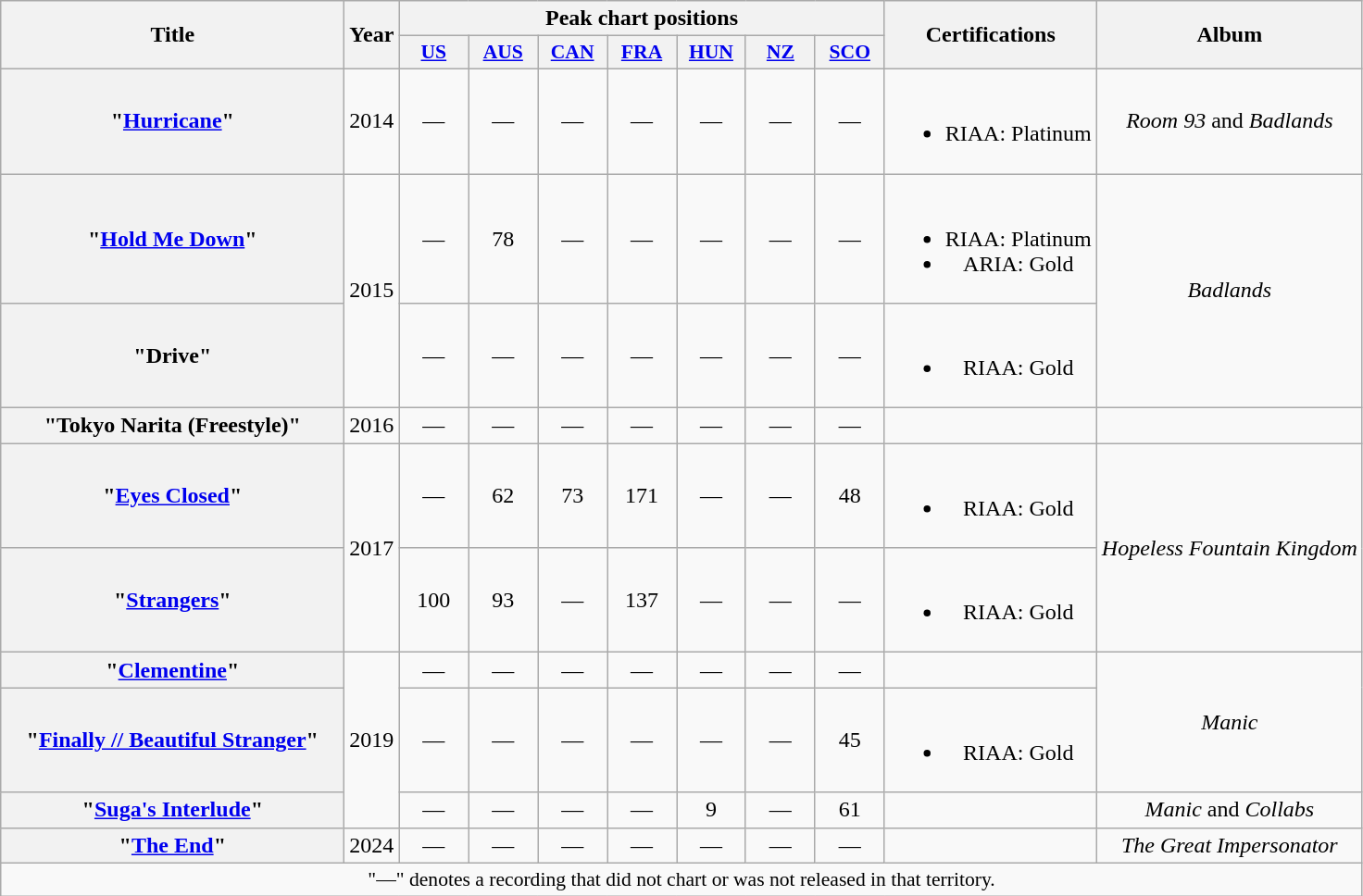<table class="wikitable plainrowheaders" style="text-align:center;">
<tr>
<th scope="col" rowspan="2" style="width:15em;">Title</th>
<th scope="col" rowspan="2" style="width:1em;">Year</th>
<th scope="col" colspan="7">Peak chart positions</th>
<th scope="col" rowspan="2">Certifications</th>
<th scope="col" rowspan="2">Album</th>
</tr>
<tr>
<th scope="col" style="width:3em;font-size:90%;"><a href='#'>US</a><br></th>
<th scope="col" style="width:3em;font-size:90%;"><a href='#'>AUS</a><br></th>
<th scope="col" style="width:3em;font-size:90%;"><a href='#'>CAN</a><br></th>
<th scope="col" style="width:3em;font-size:90%;"><a href='#'>FRA</a><br></th>
<th scope="col" style="width:3em;font-size:90%;"><a href='#'>HUN</a><br></th>
<th scope="col" style="width:3em;font-size:90%;"><a href='#'>NZ</a><br></th>
<th scope="col" style="width:3em;font-size:90%;"><a href='#'>SCO</a><br></th>
</tr>
<tr>
<th scope="row">"<a href='#'>Hurricane</a>"</th>
<td>2014</td>
<td>—</td>
<td>—</td>
<td>—</td>
<td>—</td>
<td>—</td>
<td>—</td>
<td>—</td>
<td><br><ul><li>RIAA: Platinum</li></ul></td>
<td><em>Room 93</em> and <em>Badlands</em> </td>
</tr>
<tr>
<th scope="row">"<a href='#'>Hold Me Down</a>"</th>
<td rowspan="2">2015</td>
<td>—</td>
<td>78</td>
<td>—</td>
<td>—</td>
<td>—</td>
<td>—</td>
<td>—</td>
<td><br><ul><li>RIAA: Platinum</li><li>ARIA: Gold</li></ul></td>
<td rowspan="2"><em>Badlands</em></td>
</tr>
<tr>
<th scope="row">"Drive"</th>
<td>—</td>
<td>—</td>
<td>—</td>
<td>—</td>
<td>—</td>
<td>—</td>
<td>—</td>
<td><br><ul><li>RIAA: Gold</li></ul></td>
</tr>
<tr>
<th scope="row">"Tokyo Narita (Freestyle)"<br></th>
<td>2016</td>
<td>—</td>
<td>—</td>
<td>—</td>
<td>—</td>
<td>—</td>
<td>—</td>
<td>—</td>
<td></td>
<td></td>
</tr>
<tr>
<th scope="row">"<a href='#'>Eyes Closed</a>"</th>
<td rowspan="2">2017</td>
<td>—</td>
<td>62</td>
<td>73</td>
<td>171</td>
<td>—</td>
<td>—</td>
<td>48</td>
<td><br><ul><li>RIAA: Gold</li></ul></td>
<td rowspan="2"><em>Hopeless Fountain Kingdom</em></td>
</tr>
<tr>
<th scope="row">"<a href='#'>Strangers</a>"<br></th>
<td>100</td>
<td>93</td>
<td>—</td>
<td>137</td>
<td>—</td>
<td>—</td>
<td>—</td>
<td><br><ul><li>RIAA: Gold</li></ul></td>
</tr>
<tr>
<th scope="row">"<a href='#'>Clementine</a>"</th>
<td rowspan="3">2019</td>
<td>—</td>
<td>—</td>
<td>—</td>
<td>—</td>
<td>—</td>
<td>—</td>
<td>—</td>
<td></td>
<td rowspan="2"><em>Manic</em></td>
</tr>
<tr>
<th scope="row">"<a href='#'>Finally // Beautiful Stranger</a>"</th>
<td>—</td>
<td>—</td>
<td>—</td>
<td>—</td>
<td>—</td>
<td>—</td>
<td>45</td>
<td><br><ul><li>RIAA: Gold</li></ul></td>
</tr>
<tr>
<th scope="row">"<a href='#'>Suga's Interlude</a>"<br></th>
<td>—</td>
<td>—</td>
<td>—</td>
<td>—</td>
<td>9</td>
<td>—</td>
<td>61</td>
<td></td>
<td><em>Manic</em> and <em>Collabs</em></td>
</tr>
<tr>
<th scope="row">"<a href='#'>The End</a>"</th>
<td>2024</td>
<td>—</td>
<td>—</td>
<td>—</td>
<td>—</td>
<td>—</td>
<td>—</td>
<td>—</td>
<td></td>
<td><em>The Great Impersonator</em></td>
</tr>
<tr>
<td colspan="16" style="font-size:90%">"—" denotes a recording that did not chart or was not released in that territory.</td>
</tr>
</table>
